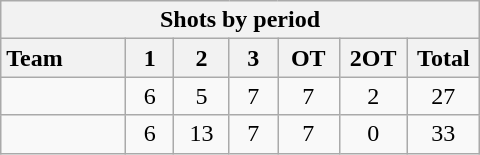<table class="wikitable" style="width:20em; text-align:right;">
<tr>
<th colspan=7>Shots by period</th>
</tr>
<tr>
<th style="width:8em; text-align:left;">Team</th>
<th style="width:3em;">1</th>
<th style="width:3em;">2</th>
<th style="width:3em;">3</th>
<th style="width:3em;">OT</th>
<th style="width:3em;">2OT</th>
<th style="width:3em;">Total</th>
</tr>
<tr>
<td style="text-align:left;"></td>
<td align=center>6</td>
<td align=center>5</td>
<td align=center>7</td>
<td align=center>7</td>
<td align=center>2</td>
<td align=center>27</td>
</tr>
<tr>
<td style="text-align:left;"></td>
<td align=center>6</td>
<td align=center>13</td>
<td align=center>7</td>
<td align=center>7</td>
<td align=center>0</td>
<td align=center>33</td>
</tr>
</table>
